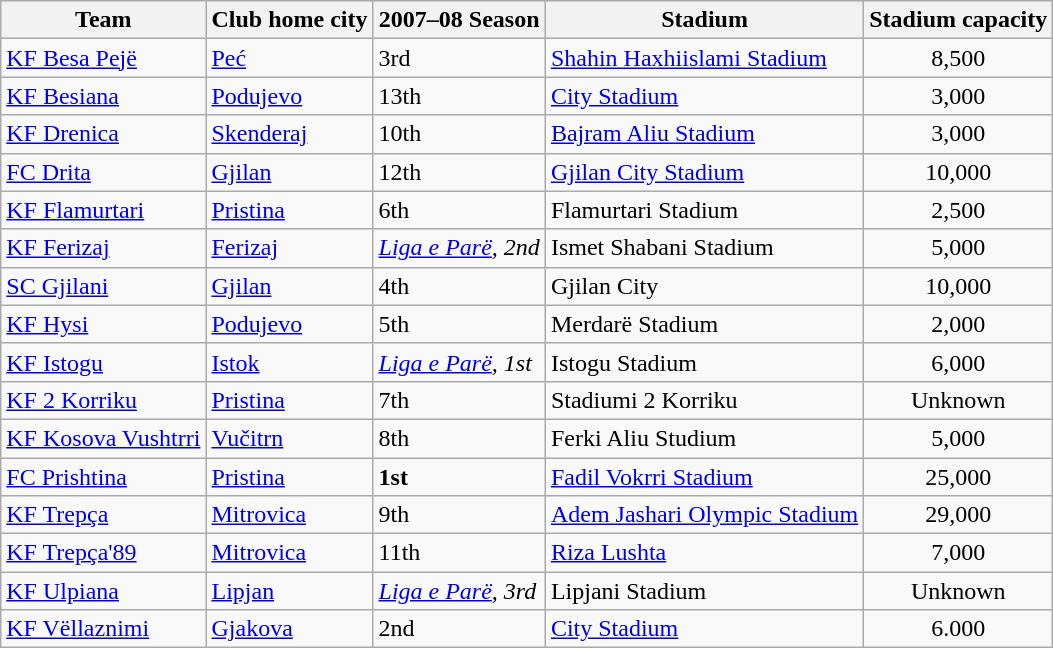<table class="wikitable sortable" style="text-align: left;">
<tr>
<th>Team</th>
<th>Club home city</th>
<th>2007–08 Season</th>
<th>Stadium</th>
<th>Stadium capacity</th>
</tr>
<tr>
<td><a href='#'>KF Besa Pejë</a></td>
<td><a href='#'>Peć</a></td>
<td>3rd</td>
<td><a href='#'>Shahin Haxhiislami Stadium</a></td>
<td align="center">8,500</td>
</tr>
<tr>
<td><a href='#'>KF Besiana</a></td>
<td><a href='#'>Podujevo</a></td>
<td>13th</td>
<td><a href='#'>City Stadium</a></td>
<td align="center">3,000</td>
</tr>
<tr>
<td><a href='#'>KF Drenica</a></td>
<td><a href='#'>Skenderaj</a></td>
<td>10th</td>
<td><a href='#'>Bajram Aliu Stadium</a></td>
<td align="center">3,000</td>
</tr>
<tr>
<td><a href='#'>FC Drita</a></td>
<td><a href='#'>Gjilan</a></td>
<td>12th</td>
<td><a href='#'>Gjilan City Stadium</a></td>
<td align="center">10,000</td>
</tr>
<tr>
<td><a href='#'>KF Flamurtari</a></td>
<td><a href='#'>Pristina</a></td>
<td>6th</td>
<td>Flamurtari Stadium</td>
<td align="center">2,500</td>
</tr>
<tr>
<td><a href='#'>KF Ferizaj</a></td>
<td><a href='#'>Ferizaj</a></td>
<td><em><a href='#'>Liga e Parë</a>, 2nd</em></td>
<td>Ismet Shabani Stadium</td>
<td align="center">5,000</td>
</tr>
<tr>
<td><a href='#'>SC Gjilani</a></td>
<td><a href='#'>Gjilan</a></td>
<td>4th</td>
<td>Gjilan City</td>
<td align="center">10,000</td>
</tr>
<tr>
<td><a href='#'>KF Hysi</a></td>
<td><a href='#'>Podujevo</a></td>
<td>5th</td>
<td>Merdarë Stadium</td>
<td align="center">2,000</td>
</tr>
<tr>
<td><a href='#'>KF Istogu</a></td>
<td><a href='#'>Istok</a></td>
<td><em><a href='#'>Liga e Parë</a>, 1st</em></td>
<td>Istogu Stadium</td>
<td align="center">6,000</td>
</tr>
<tr>
<td><a href='#'>KF 2 Korriku</a></td>
<td><a href='#'>Pristina</a></td>
<td>7th</td>
<td>Stadiumi 2 Korriku</td>
<td align="center">Unknown</td>
</tr>
<tr>
<td><a href='#'>KF Kosova Vushtrri</a></td>
<td><a href='#'>Vučitrn</a></td>
<td>8th</td>
<td>Ferki Aliu Studium</td>
<td align="center">5,000</td>
</tr>
<tr>
<td><a href='#'>FC Prishtina</a></td>
<td><a href='#'>Pristina</a></td>
<td><strong>1st</strong></td>
<td><a href='#'>Fadil Vokrri Stadium</a></td>
<td align="center">25,000</td>
</tr>
<tr>
<td><a href='#'>KF Trepça</a></td>
<td><a href='#'>Mitrovica</a></td>
<td>9th</td>
<td><a href='#'>Adem Jashari Olympic Stadium</a></td>
<td align="center">29,000</td>
</tr>
<tr>
<td><a href='#'>KF Trepça'89</a></td>
<td><a href='#'>Mitrovica</a></td>
<td>11th</td>
<td><a href='#'>Riza Lushta</a></td>
<td align="center">7,000</td>
</tr>
<tr>
<td><a href='#'>KF Ulpiana</a></td>
<td><a href='#'>Lipjan</a></td>
<td><em><a href='#'>Liga e Parë</a>, 3rd</em></td>
<td>Lipjani Stadium</td>
<td align="center">Unknown</td>
</tr>
<tr>
<td><a href='#'>KF Vëllaznimi</a></td>
<td><a href='#'>Gjakova</a></td>
<td>2nd</td>
<td><a href='#'>City Stadium</a></td>
<td align="center">6.000</td>
</tr>
</table>
